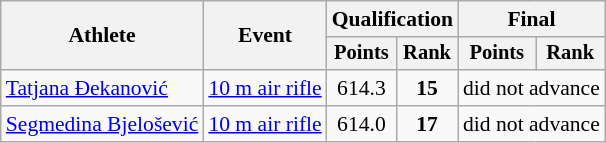<table class="wikitable" style="font-size:90%">
<tr>
<th rowspan="2">Athlete</th>
<th rowspan="2">Event</th>
<th colspan=2>Qualification</th>
<th colspan=2>Final</th>
</tr>
<tr style="font-size:95%">
<th>Points</th>
<th>Rank</th>
<th>Points</th>
<th>Rank</th>
</tr>
<tr align=center>
<td align=left><a href='#'>Tatjana Đekanović</a></td>
<td align=left><a href='#'>10 m air rifle</a></td>
<td>614.3</td>
<td><strong>15</strong></td>
<td colspan=2>did not advance</td>
</tr>
<tr align=center>
<td align=left><a href='#'>Segmedina Bjelošević</a></td>
<td align=left><a href='#'>10 m air rifle</a></td>
<td>614.0</td>
<td><strong>17</strong></td>
<td colspan=2>did not advance</td>
</tr>
</table>
